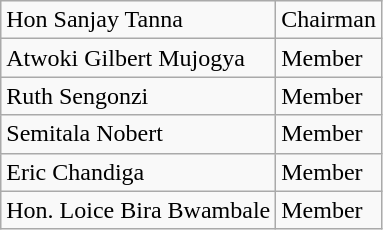<table class="wikitable">
<tr>
<td>Hon Sanjay Tanna</td>
<td>Chairman</td>
</tr>
<tr>
<td>Atwoki Gilbert Mujogya</td>
<td>Member</td>
</tr>
<tr>
<td>Ruth Sengonzi</td>
<td>Member</td>
</tr>
<tr>
<td>Semitala Nobert</td>
<td>Member</td>
</tr>
<tr>
<td>Eric Chandiga</td>
<td>Member</td>
</tr>
<tr>
<td>Hon. Loice Bira Bwambale</td>
<td>Member</td>
</tr>
</table>
